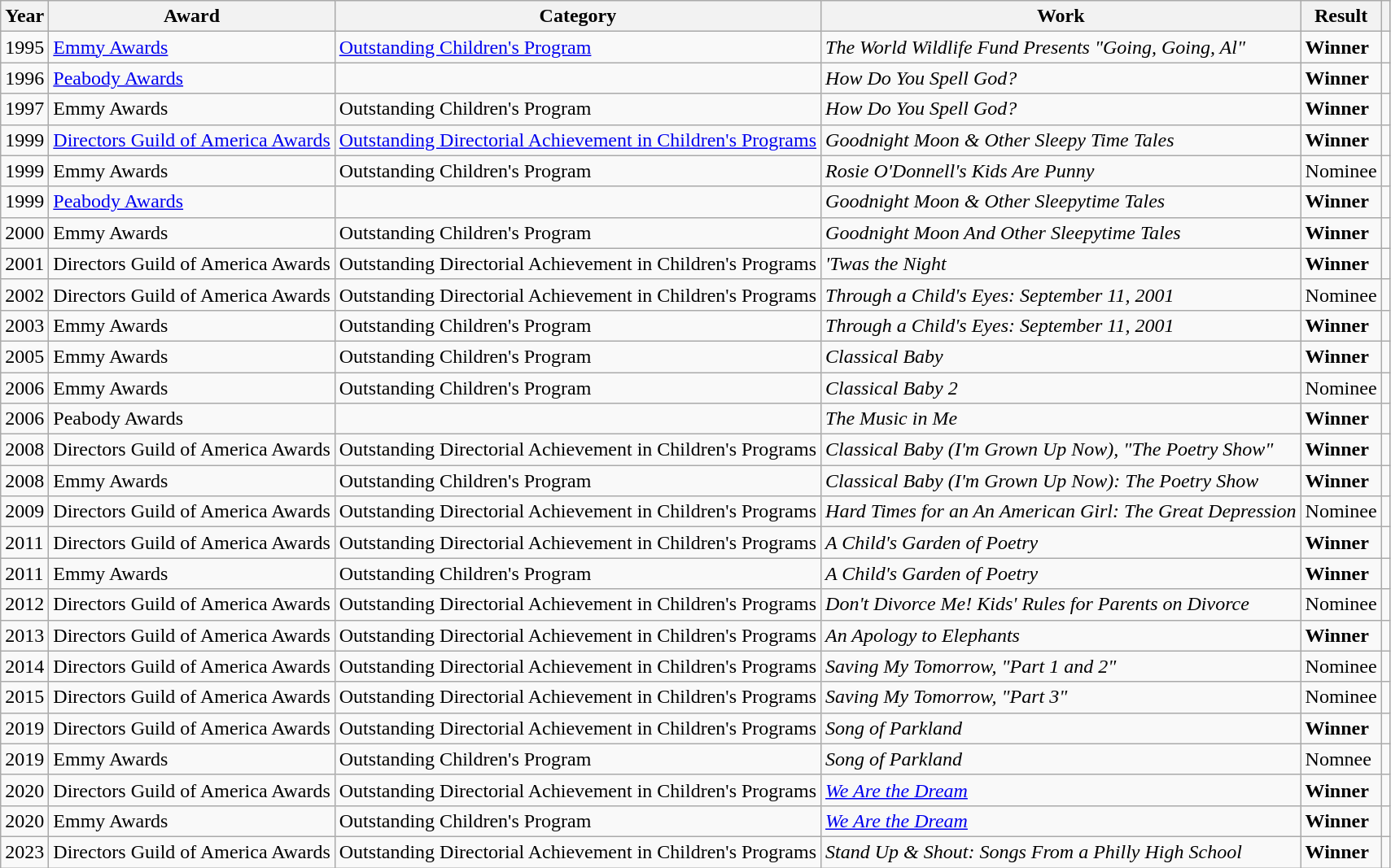<table class="wikitable mw-collapsible">
<tr>
<th>Year</th>
<th>Award</th>
<th>Category</th>
<th>Work</th>
<th>Result</th>
<th></th>
</tr>
<tr>
<td>1995</td>
<td><a href='#'>Emmy Awards</a></td>
<td><a href='#'>Outstanding Children's Program</a></td>
<td><em>The World Wildlife Fund Presents "Going, Going, Al"</em></td>
<td><strong>Winner</strong></td>
<td></td>
</tr>
<tr>
<td>1996</td>
<td><a href='#'>Peabody Awards</a></td>
<td></td>
<td><em>How Do You Spell God?</em></td>
<td><strong>Winner</strong></td>
<td></td>
</tr>
<tr>
<td>1997</td>
<td>Emmy Awards</td>
<td>Outstanding Children's Program</td>
<td><em>How Do You Spell God?</em></td>
<td><strong>Winner</strong></td>
<td></td>
</tr>
<tr>
<td>1999</td>
<td><a href='#'>Directors Guild of America Awards</a></td>
<td><a href='#'>Outstanding Directorial Achievement in Children's Programs</a></td>
<td><em>Goodnight Moon & Other Sleepy Time Tales</em></td>
<td><strong>Winner</strong></td>
<td></td>
</tr>
<tr>
<td>1999</td>
<td>Emmy Awards</td>
<td>Outstanding Children's Program</td>
<td><em>Rosie O'Donnell's Kids Are Punny</em></td>
<td>Nominee</td>
<td></td>
</tr>
<tr>
<td>1999</td>
<td><a href='#'>Peabody Awards</a></td>
<td></td>
<td><em>Goodnight Moon & Other Sleepytime Tales</em></td>
<td><strong>Winner</strong></td>
<td></td>
</tr>
<tr>
<td>2000</td>
<td>Emmy Awards</td>
<td>Outstanding Children's Program</td>
<td><em>Goodnight Moon And Other Sleepytime Tales</em></td>
<td><strong>Winner</strong></td>
<td></td>
</tr>
<tr>
<td>2001</td>
<td>Directors Guild of America Awards</td>
<td>Outstanding Directorial Achievement in Children's Programs</td>
<td><em>'Twas the Night</em></td>
<td><strong>Winner</strong></td>
<td></td>
</tr>
<tr>
<td>2002</td>
<td>Directors Guild of America Awards</td>
<td>Outstanding Directorial Achievement in Children's Programs</td>
<td><em>Through a Child's Eyes: September 11, 2001</em></td>
<td>Nominee</td>
<td></td>
</tr>
<tr>
<td>2003</td>
<td>Emmy Awards</td>
<td>Outstanding Children's Program</td>
<td><em>Through a Child's Eyes: September 11, 2001</em></td>
<td><strong>Winner</strong></td>
<td></td>
</tr>
<tr>
<td>2005</td>
<td>Emmy Awards</td>
<td>Outstanding Children's Program</td>
<td><em>Classical Baby</em></td>
<td><strong>Winner</strong></td>
<td></td>
</tr>
<tr>
<td>2006</td>
<td>Emmy Awards</td>
<td>Outstanding Children's Program</td>
<td><em>Classical Baby 2</em></td>
<td>Nominee</td>
<td></td>
</tr>
<tr>
<td>2006</td>
<td>Peabody Awards</td>
<td></td>
<td><em>The Music in Me</em></td>
<td><strong>Winner</strong></td>
<td></td>
</tr>
<tr>
<td>2008</td>
<td>Directors Guild of America Awards</td>
<td>Outstanding Directorial Achievement in Children's Programs</td>
<td><em>Classical Baby (I'm Grown Up Now), "The Poetry Show"</em></td>
<td><strong>Winner</strong></td>
<td></td>
</tr>
<tr>
<td>2008</td>
<td>Emmy Awards</td>
<td>Outstanding Children's Program</td>
<td><em>Classical Baby (I'm Grown Up Now): The Poetry Show</em></td>
<td><strong>Winner</strong></td>
<td></td>
</tr>
<tr>
<td>2009</td>
<td>Directors Guild of America Awards</td>
<td>Outstanding Directorial Achievement in Children's Programs</td>
<td><em>Hard Times for an An American Girl: The Great Depression</em></td>
<td>Nominee</td>
<td></td>
</tr>
<tr>
<td>2011</td>
<td>Directors Guild of America Awards</td>
<td>Outstanding Directorial Achievement in Children's Programs</td>
<td><em>A Child's Garden of Poetry</em></td>
<td><strong>Winner</strong></td>
<td></td>
</tr>
<tr>
<td>2011</td>
<td>Emmy Awards</td>
<td>Outstanding Children's Program</td>
<td><em>A Child's Garden of Poetry</em></td>
<td><strong>Winner</strong></td>
<td></td>
</tr>
<tr>
<td>2012</td>
<td>Directors Guild of America Awards</td>
<td>Outstanding Directorial Achievement in Children's Programs</td>
<td><em>Don't Divorce Me! Kids' Rules for Parents on Divorce</em></td>
<td>Nominee</td>
<td></td>
</tr>
<tr>
<td>2013</td>
<td>Directors Guild of America Awards</td>
<td>Outstanding Directorial Achievement in Children's Programs</td>
<td><em>An Apology to Elephants</em></td>
<td><strong>Winner</strong></td>
<td></td>
</tr>
<tr>
<td>2014</td>
<td>Directors Guild of America Awards</td>
<td>Outstanding Directorial Achievement in Children's Programs</td>
<td><em>Saving My Tomorrow, "Part 1 and 2"</em></td>
<td>Nominee</td>
<td></td>
</tr>
<tr>
<td>2015</td>
<td>Directors Guild of America Awards</td>
<td>Outstanding Directorial Achievement in Children's Programs</td>
<td><em>Saving My Tomorrow, "Part 3"</em></td>
<td>Nominee</td>
<td></td>
</tr>
<tr>
<td>2019</td>
<td>Directors Guild of America Awards</td>
<td>Outstanding Directorial Achievement in Children's Programs</td>
<td><em>Song of Parkland</em></td>
<td><strong>Winner</strong></td>
<td></td>
</tr>
<tr>
<td>2019</td>
<td>Emmy Awards</td>
<td>Outstanding Children's Program</td>
<td><em>Song of Parkland</em></td>
<td>Nomnee</td>
<td></td>
</tr>
<tr>
<td>2020</td>
<td>Directors Guild of America Awards</td>
<td>Outstanding Directorial Achievement in Children's Programs</td>
<td><em><a href='#'>We Are the Dream</a></em></td>
<td><strong>Winner</strong></td>
<td></td>
</tr>
<tr>
<td>2020</td>
<td>Emmy Awards</td>
<td>Outstanding Children's Program</td>
<td><em><a href='#'>We Are the Dream</a></em></td>
<td><strong>Winner</strong></td>
<td></td>
</tr>
<tr>
<td>2023</td>
<td>Directors Guild of America Awards</td>
<td>Outstanding Directorial Achievement in Children's Programs</td>
<td><em>Stand Up & Shout: Songs From a Philly High School</em></td>
<td><strong>Winner</strong></td>
<td></td>
</tr>
</table>
